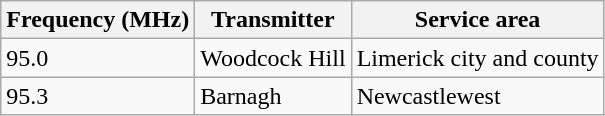<table class="wikitable sortable">
<tr>
<th>Frequency (MHz)</th>
<th>Transmitter</th>
<th>Service area</th>
</tr>
<tr>
<td>95.0</td>
<td>Woodcock Hill</td>
<td>Limerick city and county</td>
</tr>
<tr>
<td>95.3</td>
<td>Barnagh</td>
<td>Newcastlewest</td>
</tr>
</table>
